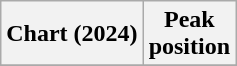<table class="wikitable plainrowheaders" style="text-align:center">
<tr>
<th scope="col">Chart (2024)</th>
<th scope="col">Peak<br>position</th>
</tr>
<tr>
</tr>
</table>
